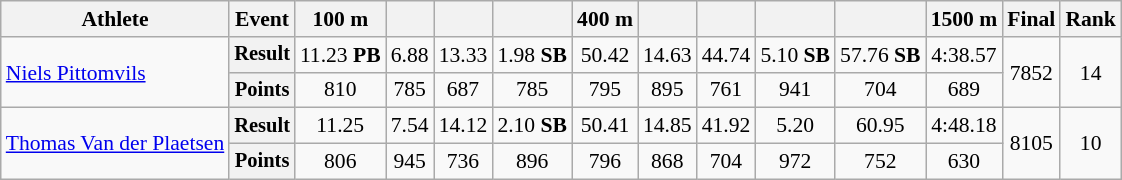<table class="wikitable" style="font-size:90%;">
<tr>
<th>Athlete</th>
<th>Event</th>
<th>100 m</th>
<th></th>
<th></th>
<th></th>
<th>400 m</th>
<th></th>
<th></th>
<th></th>
<th></th>
<th>1500 m</th>
<th>Final</th>
<th>Rank</th>
</tr>
<tr align=center>
<td style="text-align:left;" rowspan="2"><a href='#'>Niels Pittomvils</a></td>
<th style="font-size:95%">Result</th>
<td>11.23 <strong>PB</strong></td>
<td>6.88</td>
<td>13.33</td>
<td>1.98 <strong>SB</strong></td>
<td>50.42</td>
<td>14.63</td>
<td>44.74</td>
<td>5.10 <strong>SB</strong></td>
<td>57.76 <strong>SB</strong></td>
<td>4:38.57</td>
<td rowspan="2">7852</td>
<td rowspan="2">14</td>
</tr>
<tr align=center>
<th style="font-size:95%">Points</th>
<td>810</td>
<td>785</td>
<td>687</td>
<td>785</td>
<td>795</td>
<td>895</td>
<td>761</td>
<td>941</td>
<td>704</td>
<td>689</td>
</tr>
<tr align=center>
<td style="text-align:left;" rowspan="2"><a href='#'>Thomas Van der Plaetsen</a></td>
<th style="font-size:95%">Result</th>
<td>11.25</td>
<td>7.54</td>
<td>14.12</td>
<td>2.10  <strong>SB</strong></td>
<td>50.41</td>
<td>14.85</td>
<td>41.92</td>
<td>5.20</td>
<td>60.95</td>
<td>4:48.18</td>
<td rowspan="2">8105</td>
<td rowspan="2">10</td>
</tr>
<tr align=center>
<th style="font-size:95%">Points</th>
<td>806</td>
<td>945</td>
<td>736</td>
<td>896</td>
<td>796</td>
<td>868</td>
<td>704</td>
<td>972</td>
<td>752</td>
<td>630</td>
</tr>
</table>
